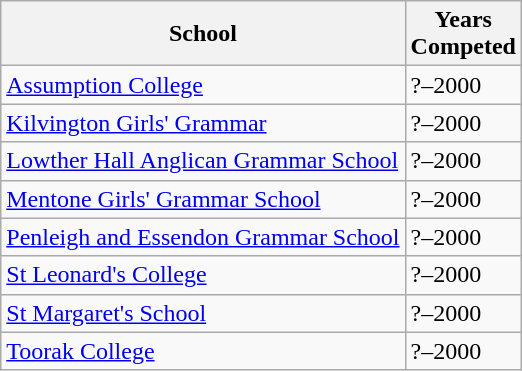<table class="wikitable sortable">
<tr>
<th>School</th>
<th>Years<br>Competed</th>
</tr>
<tr>
<td><a href='#'>Assumption College</a></td>
<td>?–2000</td>
</tr>
<tr>
<td><a href='#'>Kilvington Girls' Grammar</a></td>
<td>?–2000</td>
</tr>
<tr>
<td><a href='#'>Lowther Hall Anglican Grammar School</a></td>
<td>?–2000</td>
</tr>
<tr>
<td><a href='#'>Mentone Girls' Grammar School</a></td>
<td>?–2000</td>
</tr>
<tr>
<td><a href='#'>Penleigh and Essendon Grammar School</a></td>
<td>?–2000</td>
</tr>
<tr>
<td><a href='#'>St Leonard's College</a></td>
<td>?–2000</td>
</tr>
<tr>
<td><a href='#'>St Margaret's School</a></td>
<td>?–2000</td>
</tr>
<tr>
<td><a href='#'>Toorak College</a></td>
<td>?–2000</td>
</tr>
</table>
